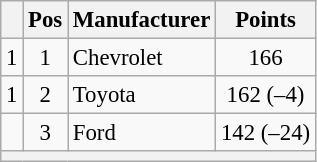<table class="wikitable" style="font-size: 95%;">
<tr>
<th></th>
<th>Pos</th>
<th>Manufacturer</th>
<th>Points</th>
</tr>
<tr>
<td align="left"> 1</td>
<td style="text-align:center;">1</td>
<td>Chevrolet</td>
<td style="text-align:center;">166</td>
</tr>
<tr>
<td align="left"> 1</td>
<td style="text-align:center;">2</td>
<td>Toyota</td>
<td style="text-align:center;">162 (–4)</td>
</tr>
<tr>
<td align="left"></td>
<td style="text-align:center;">3</td>
<td>Ford</td>
<td style="text-align:center;">142 (–24)</td>
</tr>
<tr class="sortbottom">
<th colspan="9"></th>
</tr>
</table>
